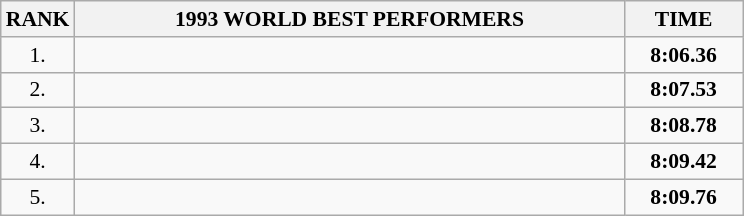<table class="wikitable" style="border-collapse: collapse; font-size: 90%;">
<tr>
<th>RANK</th>
<th align="center" style="width: 25em">1993 WORLD BEST PERFORMERS</th>
<th align="center" style="width: 5em">TIME</th>
</tr>
<tr>
<td align="center">1.</td>
<td></td>
<td align="center"><strong>8:06.36</strong></td>
</tr>
<tr>
<td align="center">2.</td>
<td></td>
<td align="center"><strong>8:07.53</strong></td>
</tr>
<tr>
<td align="center">3.</td>
<td></td>
<td align="center"><strong>8:08.78</strong></td>
</tr>
<tr>
<td align="center">4.</td>
<td></td>
<td align="center"><strong>8:09.42</strong></td>
</tr>
<tr>
<td align="center">5.</td>
<td></td>
<td align="center"><strong>8:09.76</strong></td>
</tr>
</table>
